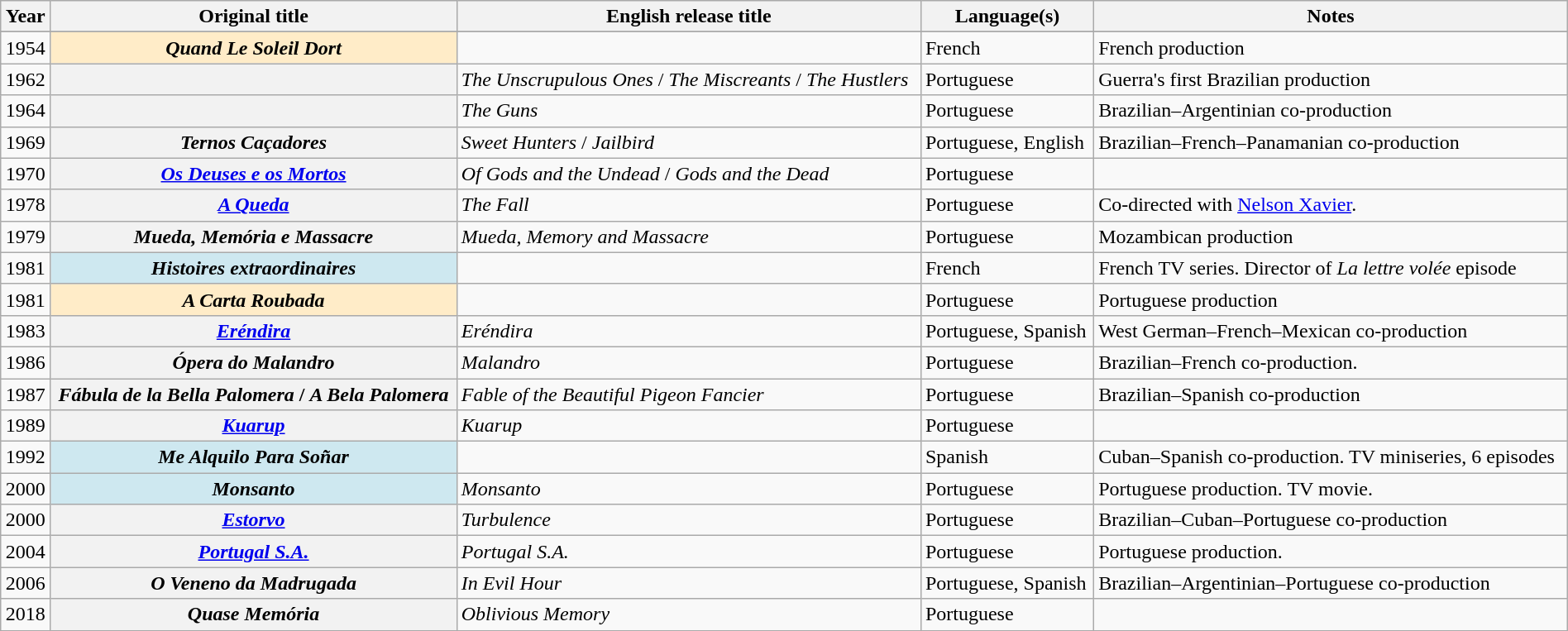<table class="wikitable plainrowheaders sortable" style="width:100%;">
<tr>
<th scope="col">Year</th>
<th scope="col">Original title</th>
<th scope="col">English release title</th>
<th scope="col">Language(s)</th>
<th scope="col">Notes</th>
</tr>
<tr>
</tr>
<tr>
<td style="text-align:center;">1954</td>
<th scope="row" style="background-color:#FFECC8;"><em>Quand Le Soleil Dort</em> </th>
<td></td>
<td>French</td>
<td>French production</td>
</tr>
<tr>
<td style="text-align:center;">1962</td>
<th scope="row"></th>
<td><em>The Unscrupulous Ones</em> / <em>The Miscreants</em> / <em>The Hustlers</em></td>
<td>Portuguese</td>
<td>Guerra's first Brazilian production</td>
</tr>
<tr>
<td style="text-align:center;">1964</td>
<th scope="row"></th>
<td><em>The Guns</em></td>
<td>Portuguese</td>
<td>Brazilian–Argentinian co-production</td>
</tr>
<tr>
<td style="text-align:center;">1969</td>
<th scope="row"><em>Ternos Caçadores</em></th>
<td><em>Sweet Hunters</em> / <em>Jailbird</em></td>
<td>Portuguese, English</td>
<td>Brazilian–French–Panamanian co-production</td>
</tr>
<tr>
<td style="text-align:center;">1970</td>
<th scope="row"><em><a href='#'>Os Deuses e os Mortos</a></em></th>
<td><em>Of Gods and the Undead</em> / <em>Gods and the Dead</em></td>
<td>Portuguese</td>
<td></td>
</tr>
<tr>
<td style="text-align:center;">1978</td>
<th scope="row"><em><a href='#'>A Queda</a></em></th>
<td><em>The Fall</em></td>
<td>Portuguese</td>
<td>Co-directed with <a href='#'>Nelson Xavier</a>.</td>
</tr>
<tr>
<td style="text-align:center;">1979</td>
<th scope="row"><em>Mueda, Memória e Massacre</em></th>
<td><em>Mueda, Memory and Massacre</em></td>
<td>Portuguese</td>
<td>Mozambican production</td>
</tr>
<tr>
<td style="text-align:center;">1981</td>
<th scope="row" style="background-color:#CEE8F0;"><em>Histoires extraordinaires</em> </th>
<td></td>
<td>French</td>
<td>French TV series. Director of <em>La lettre volée</em> episode</td>
</tr>
<tr>
<td style="text-align:center;">1981</td>
<th scope="row" style="background-color:#FFECC8;"><em>A Carta Roubada</em> </th>
<td></td>
<td>Portuguese</td>
<td>Portuguese production</td>
</tr>
<tr>
<td style="text-align:center;">1983</td>
<th scope="row"><em><a href='#'>Eréndira</a></em></th>
<td><em>Eréndira</em></td>
<td>Portuguese, Spanish</td>
<td>West German–French–Mexican co-production</td>
</tr>
<tr>
<td style="text-align:center;">1986</td>
<th scope="row"><em>Ópera do Malandro</em></th>
<td><em>Malandro</em></td>
<td>Portuguese</td>
<td>Brazilian–French co-production.</td>
</tr>
<tr>
<td style="text-align:center;">1987</td>
<th scope="row"><em>Fábula de la Bella Palomera</em> / <em>A Bela Palomera</em></th>
<td><em>Fable of the Beautiful Pigeon Fancier</em></td>
<td>Portuguese</td>
<td>Brazilian–Spanish co-production</td>
</tr>
<tr>
<td style="text-align:center;">1989</td>
<th scope="row"><em><a href='#'>Kuarup</a></em></th>
<td><em>Kuarup</em></td>
<td>Portuguese</td>
<td></td>
</tr>
<tr>
<td style="text-align:center;">1992</td>
<th scope="row" style="background-color:#CEE8F0;"><em>Me Alquilo Para Soñar</em></th>
<td></td>
<td>Spanish</td>
<td>Cuban–Spanish co-production. TV miniseries, 6 episodes</td>
</tr>
<tr>
<td style="text-align:center;">2000</td>
<th scope="row" style="background-color:#CEE8F0;"><em>Monsanto</em></th>
<td><em>Monsanto</em></td>
<td>Portuguese</td>
<td>Portuguese production. TV movie.</td>
</tr>
<tr>
<td style="text-align:center;">2000</td>
<th scope="row"><em><a href='#'>Estorvo</a></em></th>
<td><em>Turbulence</em></td>
<td>Portuguese</td>
<td>Brazilian–Cuban–Portuguese co-production</td>
</tr>
<tr>
<td style="text-align:center;">2004</td>
<th scope="row"><em><a href='#'>Portugal S.A.</a></em></th>
<td><em>Portugal S.A.</em></td>
<td>Portuguese</td>
<td>Portuguese production.</td>
</tr>
<tr>
<td style="text-align:center;">2006</td>
<th scope="row"><em>O Veneno da Madrugada</em></th>
<td><em>In Evil Hour</em></td>
<td>Portuguese, Spanish</td>
<td>Brazilian–Argentinian–Portuguese co-production</td>
</tr>
<tr>
<td style="text-align:center;">2018</td>
<th scope="row"><em>Quase Memória</em></th>
<td><em>Oblivious Memory</em></td>
<td>Portuguese</td>
<td></td>
</tr>
<tr>
</tr>
</table>
